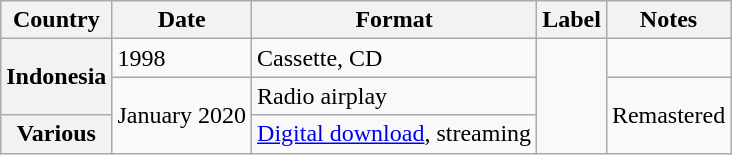<table class="wikitable unsortable plainrowheaders">
<tr>
<th>Country</th>
<th>Date</th>
<th>Format</th>
<th>Label</th>
<th>Notes</th>
</tr>
<tr>
<th scope="row" rowspan="2">Indonesia</th>
<td>1998</td>
<td>Cassette, CD</td>
<td rowspan="3"></td>
<td></td>
</tr>
<tr>
<td rowspan="2">January 2020</td>
<td>Radio airplay</td>
<td rowspan="2">Remastered</td>
</tr>
<tr>
<th scope="row">Various</th>
<td><a href='#'>Digital download</a>, streaming</td>
</tr>
</table>
